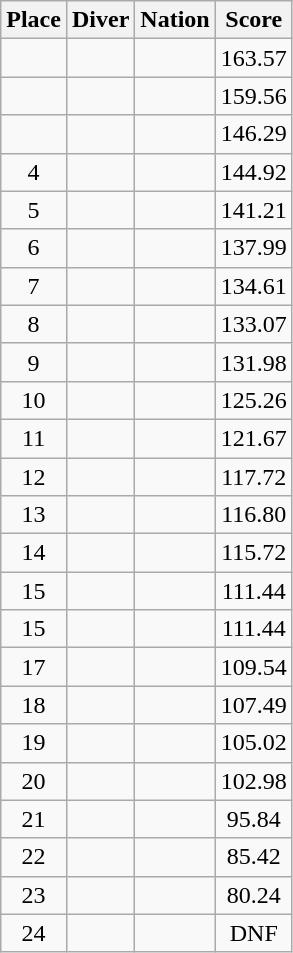<table class="wikitable sortable" style="text-align:center">
<tr>
<th>Place</th>
<th>Diver</th>
<th>Nation</th>
<th>Score</th>
</tr>
<tr>
<td></td>
<td align=left></td>
<td align=left></td>
<td>163.57</td>
</tr>
<tr>
<td></td>
<td align=left></td>
<td align=left></td>
<td>159.56</td>
</tr>
<tr>
<td></td>
<td align=left></td>
<td align=left></td>
<td>146.29</td>
</tr>
<tr>
<td>4</td>
<td align=left></td>
<td align=left></td>
<td>144.92</td>
</tr>
<tr>
<td>5</td>
<td align=left></td>
<td align=left></td>
<td>141.21</td>
</tr>
<tr>
<td>6</td>
<td align=left></td>
<td align=left></td>
<td>137.99</td>
</tr>
<tr>
<td>7</td>
<td align=left></td>
<td align=left></td>
<td>134.61</td>
</tr>
<tr>
<td>8</td>
<td align=left></td>
<td align=left></td>
<td>133.07</td>
</tr>
<tr>
<td>9</td>
<td align=left></td>
<td align=left></td>
<td>131.98</td>
</tr>
<tr>
<td>10</td>
<td align=left></td>
<td align=left></td>
<td>125.26</td>
</tr>
<tr>
<td>11</td>
<td align=left></td>
<td align=left></td>
<td>121.67</td>
</tr>
<tr>
<td>12</td>
<td align=left></td>
<td align=left></td>
<td>117.72</td>
</tr>
<tr>
<td>13</td>
<td align=left></td>
<td align=left></td>
<td>116.80</td>
</tr>
<tr>
<td>14</td>
<td align=left></td>
<td align=left></td>
<td>115.72</td>
</tr>
<tr>
<td>15</td>
<td align=left></td>
<td align=left></td>
<td>111.44</td>
</tr>
<tr>
<td>15</td>
<td align=left></td>
<td align=left></td>
<td>111.44</td>
</tr>
<tr>
<td>17</td>
<td align=left></td>
<td align=left></td>
<td>109.54</td>
</tr>
<tr>
<td>18</td>
<td align=left></td>
<td align=left></td>
<td>107.49</td>
</tr>
<tr>
<td>19</td>
<td align=left></td>
<td align=left></td>
<td>105.02</td>
</tr>
<tr>
<td>20</td>
<td align=left></td>
<td align=left></td>
<td>102.98</td>
</tr>
<tr>
<td>21</td>
<td align=left></td>
<td align=left></td>
<td>95.84</td>
</tr>
<tr>
<td>22</td>
<td align=left></td>
<td align=left></td>
<td>85.42</td>
</tr>
<tr>
<td>23</td>
<td align=left></td>
<td align=left></td>
<td>80.24</td>
</tr>
<tr>
<td>24</td>
<td align=left></td>
<td align=left></td>
<td>DNF</td>
</tr>
</table>
